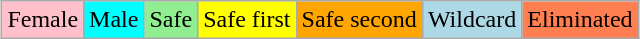<table class="wikitable" style="margin:1em auto; text-align:center;">
<tr>
<td style="background:pink;">Female</td>
<td style="background:cyan;">Male</td>
<td style="background:lightgreen;" padding-left: 1em;">Safe</td>
<td style="background:yellow;" padding-left: 1em;">Safe first</td>
<td style="background:orange;" padding-left: 1em;">Safe second</td>
<td style="background:lightblue;" padding-left: 1em;">Wildcard</td>
<td style="background:coral;" padding-left: 1em;">Eliminated</td>
</tr>
</table>
